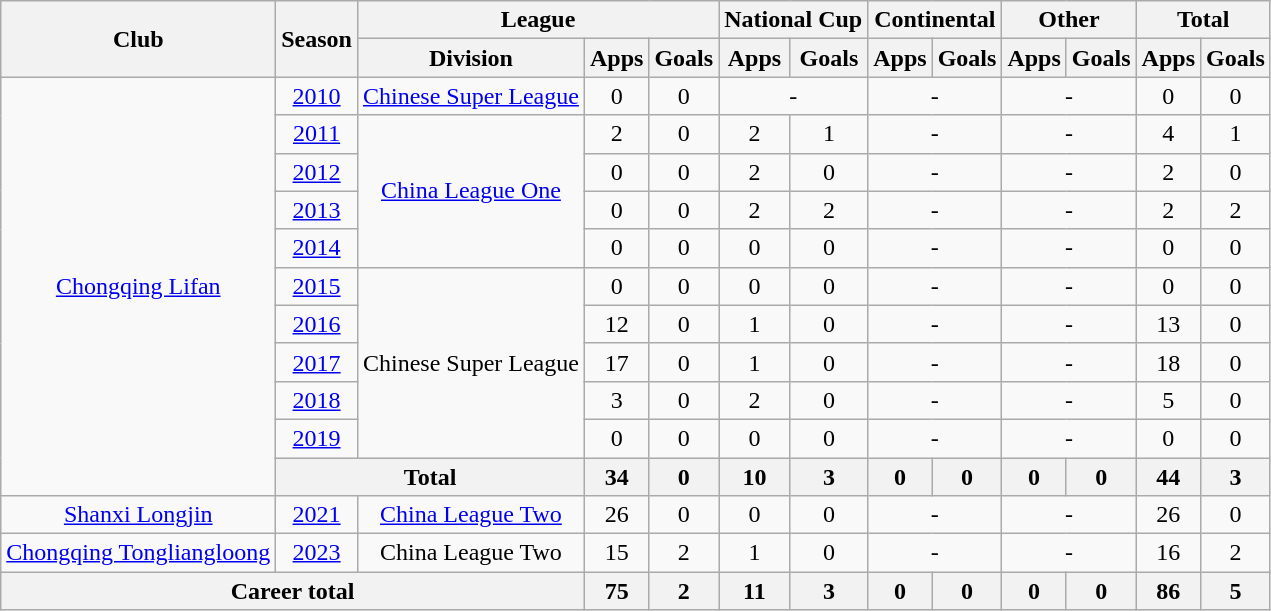<table class="wikitable" style="text-align: center">
<tr>
<th rowspan="2">Club</th>
<th rowspan="2">Season</th>
<th colspan="3">League</th>
<th colspan="2">National Cup</th>
<th colspan="2">Continental</th>
<th colspan="2">Other</th>
<th colspan="2">Total</th>
</tr>
<tr>
<th>Division</th>
<th>Apps</th>
<th>Goals</th>
<th>Apps</th>
<th>Goals</th>
<th>Apps</th>
<th>Goals</th>
<th>Apps</th>
<th>Goals</th>
<th>Apps</th>
<th>Goals</th>
</tr>
<tr>
<td rowspan="11"><a href='#'>Chongqing Lifan</a></td>
<td><a href='#'>2010</a></td>
<td><a href='#'>Chinese Super League</a></td>
<td>0</td>
<td>0</td>
<td colspan="2">-</td>
<td colspan="2">-</td>
<td colspan="2">-</td>
<td>0</td>
<td>0</td>
</tr>
<tr>
<td><a href='#'>2011</a></td>
<td rowspan="4"><a href='#'>China League One</a></td>
<td>2</td>
<td>0</td>
<td>2</td>
<td>1</td>
<td colspan="2">-</td>
<td colspan="2">-</td>
<td>4</td>
<td>1</td>
</tr>
<tr>
<td><a href='#'>2012</a></td>
<td>0</td>
<td>0</td>
<td>2</td>
<td>0</td>
<td colspan="2">-</td>
<td colspan="2">-</td>
<td>2</td>
<td>0</td>
</tr>
<tr>
<td><a href='#'>2013</a></td>
<td>0</td>
<td>0</td>
<td>2</td>
<td>2</td>
<td colspan="2">-</td>
<td colspan="2">-</td>
<td>2</td>
<td>2</td>
</tr>
<tr>
<td><a href='#'>2014</a></td>
<td>0</td>
<td>0</td>
<td>0</td>
<td>0</td>
<td colspan="2">-</td>
<td colspan="2">-</td>
<td>0</td>
<td>0</td>
</tr>
<tr>
<td><a href='#'>2015</a></td>
<td rowspan="5">Chinese Super League</td>
<td>0</td>
<td>0</td>
<td>0</td>
<td>0</td>
<td colspan="2">-</td>
<td colspan="2">-</td>
<td>0</td>
<td>0</td>
</tr>
<tr>
<td><a href='#'>2016</a></td>
<td>12</td>
<td>0</td>
<td>1</td>
<td>0</td>
<td colspan="2">-</td>
<td colspan="2">-</td>
<td>13</td>
<td>0</td>
</tr>
<tr>
<td><a href='#'>2017</a></td>
<td>17</td>
<td>0</td>
<td>1</td>
<td>0</td>
<td colspan="2">-</td>
<td colspan="2">-</td>
<td>18</td>
<td>0</td>
</tr>
<tr>
<td><a href='#'>2018</a></td>
<td>3</td>
<td>0</td>
<td>2</td>
<td>0</td>
<td colspan="2">-</td>
<td colspan="2">-</td>
<td>5</td>
<td>0</td>
</tr>
<tr>
<td><a href='#'>2019</a></td>
<td>0</td>
<td>0</td>
<td>0</td>
<td>0</td>
<td colspan="2">-</td>
<td colspan="2">-</td>
<td>0</td>
<td>0</td>
</tr>
<tr>
<th colspan="2">Total</th>
<th>34</th>
<th>0</th>
<th>10</th>
<th>3</th>
<th>0</th>
<th>0</th>
<th>0</th>
<th>0</th>
<th>44</th>
<th>3</th>
</tr>
<tr>
<td><a href='#'>Shanxi Longjin</a></td>
<td><a href='#'>2021</a></td>
<td><a href='#'>China League Two</a></td>
<td>26</td>
<td>0</td>
<td>0</td>
<td>0</td>
<td colspan="2">-</td>
<td colspan="2">-</td>
<td>26</td>
<td>0</td>
</tr>
<tr>
<td><a href='#'>Chongqing Tongliangloong</a></td>
<td><a href='#'>2023</a></td>
<td>China League Two</td>
<td>15</td>
<td>2</td>
<td>1</td>
<td>0</td>
<td colspan="2">-</td>
<td colspan="2">-</td>
<td>16</td>
<td>2</td>
</tr>
<tr>
<th colspan=3>Career total</th>
<th>75</th>
<th>2</th>
<th>11</th>
<th>3</th>
<th>0</th>
<th>0</th>
<th>0</th>
<th>0</th>
<th>86</th>
<th>5</th>
</tr>
</table>
